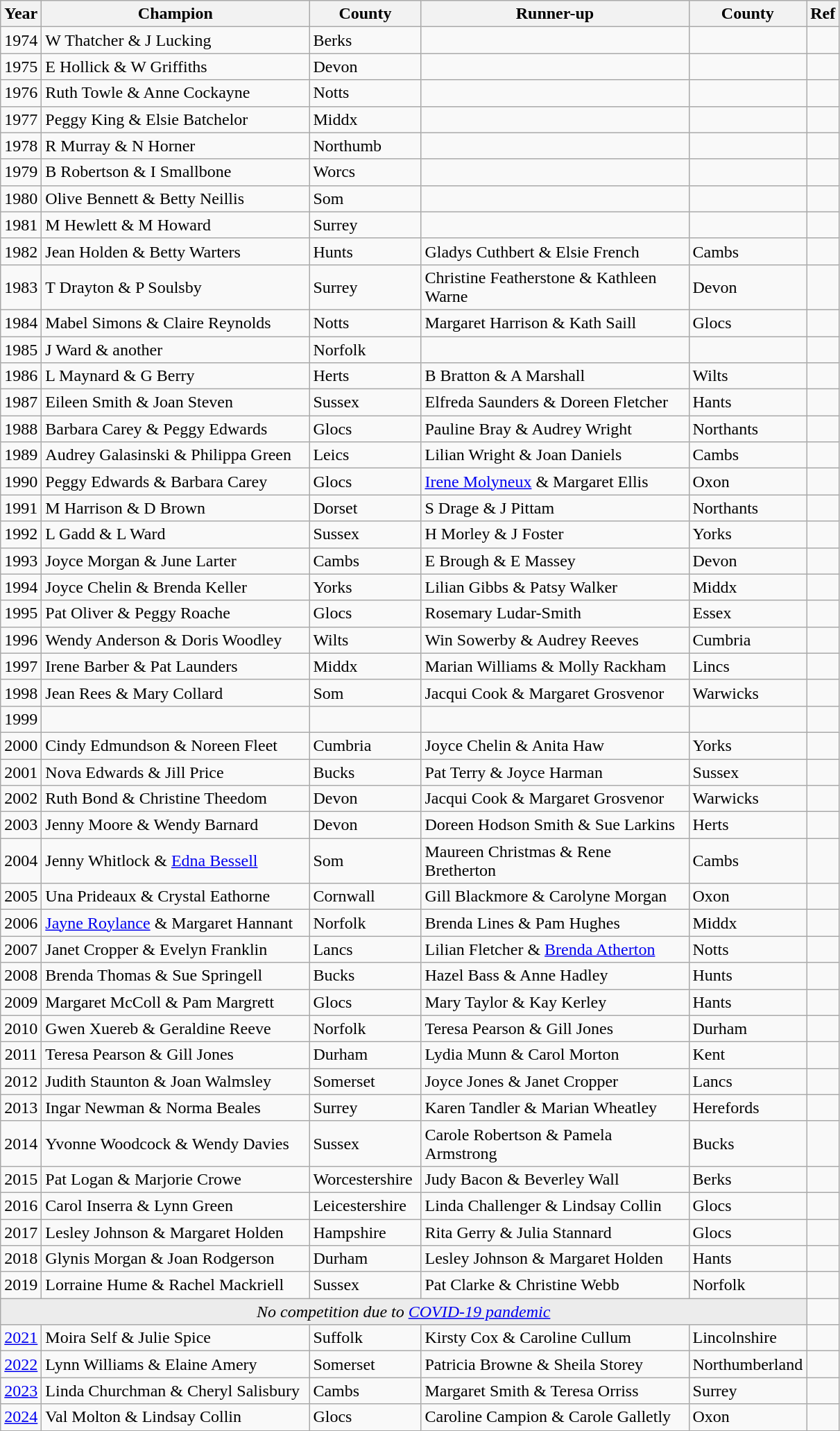<table class="wikitable">
<tr>
<th width="30">Year</th>
<th width="250">Champion</th>
<th width="100">County</th>
<th width="250">Runner-up</th>
<th width="100">County</th>
<th width="20">Ref</th>
</tr>
<tr>
<td align=center>1974</td>
<td>W Thatcher & J Lucking</td>
<td>Berks</td>
<td></td>
<td></td>
<td></td>
</tr>
<tr>
<td align=center>1975</td>
<td>E Hollick & W Griffiths</td>
<td>Devon</td>
<td></td>
<td></td>
<td></td>
</tr>
<tr>
<td align=center>1976</td>
<td>Ruth Towle & Anne Cockayne</td>
<td>Notts</td>
<td></td>
<td></td>
<td></td>
</tr>
<tr>
<td align=center>1977</td>
<td>Peggy King & Elsie Batchelor</td>
<td>Middx</td>
<td></td>
<td></td>
<td></td>
</tr>
<tr>
<td align=center>1978</td>
<td>R Murray & N Horner</td>
<td>Northumb</td>
<td></td>
<td></td>
<td></td>
</tr>
<tr>
<td align=center>1979</td>
<td>B Robertson & I Smallbone</td>
<td>Worcs</td>
<td></td>
<td></td>
<td></td>
</tr>
<tr>
<td align=center>1980</td>
<td>Olive Bennett & Betty Neillis</td>
<td>Som</td>
<td></td>
<td></td>
<td></td>
</tr>
<tr>
<td align=center>1981</td>
<td>M Hewlett & M Howard</td>
<td>Surrey</td>
<td></td>
<td></td>
<td></td>
</tr>
<tr>
<td align=center>1982</td>
<td>Jean Holden & Betty Warters</td>
<td>Hunts</td>
<td>Gladys Cuthbert & Elsie French</td>
<td>Cambs</td>
<td></td>
</tr>
<tr>
<td align=center>1983</td>
<td>T Drayton & P Soulsby</td>
<td>Surrey</td>
<td>Christine Featherstone & Kathleen Warne</td>
<td>Devon</td>
<td></td>
</tr>
<tr>
<td align=center>1984</td>
<td>Mabel Simons & Claire Reynolds</td>
<td>Notts</td>
<td>Margaret Harrison & Kath Saill</td>
<td>Glocs</td>
<td></td>
</tr>
<tr>
<td align=center>1985</td>
<td>J Ward & another</td>
<td>Norfolk</td>
<td></td>
<td></td>
<td></td>
</tr>
<tr>
<td align=center>1986</td>
<td>L Maynard & G Berry</td>
<td>Herts</td>
<td>B Bratton & A Marshall</td>
<td>Wilts</td>
<td></td>
</tr>
<tr>
<td align=center>1987</td>
<td>Eileen Smith & Joan Steven</td>
<td>Sussex</td>
<td>Elfreda Saunders & Doreen Fletcher</td>
<td>Hants</td>
<td></td>
</tr>
<tr>
<td align=center>1988</td>
<td>Barbara Carey & Peggy Edwards</td>
<td>Glocs</td>
<td>Pauline Bray & Audrey Wright</td>
<td>Northants</td>
<td></td>
</tr>
<tr>
<td align=center>1989</td>
<td>Audrey Galasinski & Philippa Green</td>
<td>Leics</td>
<td>Lilian Wright & Joan Daniels</td>
<td>Cambs</td>
<td></td>
</tr>
<tr>
<td align=center>1990</td>
<td>Peggy Edwards & Barbara Carey</td>
<td>Glocs</td>
<td><a href='#'>Irene Molyneux</a> & Margaret Ellis</td>
<td>Oxon</td>
<td></td>
</tr>
<tr>
<td align=center>1991</td>
<td>M Harrison & D Brown</td>
<td>Dorset</td>
<td>S Drage & J Pittam</td>
<td>Northants</td>
<td></td>
</tr>
<tr>
<td align=center>1992</td>
<td>L Gadd & L Ward</td>
<td>Sussex</td>
<td>H Morley & J Foster</td>
<td>Yorks</td>
<td></td>
</tr>
<tr>
<td align=center>1993</td>
<td>Joyce Morgan & June Larter</td>
<td>Cambs</td>
<td>E Brough & E Massey</td>
<td>Devon</td>
<td></td>
</tr>
<tr>
<td align=center>1994</td>
<td>Joyce Chelin & Brenda Keller</td>
<td>Yorks</td>
<td>Lilian Gibbs & Patsy Walker</td>
<td>Middx</td>
<td></td>
</tr>
<tr>
<td align=center>1995</td>
<td>Pat Oliver & Peggy Roache</td>
<td>Glocs</td>
<td>Rosemary Ludar-Smith</td>
<td>Essex</td>
<td></td>
</tr>
<tr>
<td align=center>1996</td>
<td>Wendy Anderson & Doris Woodley</td>
<td>Wilts</td>
<td>Win Sowerby & Audrey Reeves</td>
<td>Cumbria</td>
<td></td>
</tr>
<tr>
<td align=center>1997</td>
<td>Irene Barber & Pat Launders</td>
<td>Middx</td>
<td>Marian Williams & Molly Rackham</td>
<td>Lincs</td>
<td></td>
</tr>
<tr>
<td align=center>1998</td>
<td>Jean Rees & Mary Collard</td>
<td>Som</td>
<td>Jacqui Cook & Margaret Grosvenor</td>
<td>Warwicks</td>
<td></td>
</tr>
<tr>
<td align=center>1999</td>
<td></td>
<td></td>
<td></td>
<td></td>
</tr>
<tr>
<td align=center>2000</td>
<td>Cindy Edmundson & Noreen Fleet</td>
<td>Cumbria</td>
<td>Joyce Chelin & Anita Haw</td>
<td>Yorks</td>
<td></td>
</tr>
<tr>
<td align=center>2001</td>
<td>Nova Edwards & Jill Price</td>
<td>Bucks</td>
<td>Pat Terry & Joyce Harman</td>
<td>Sussex</td>
<td></td>
</tr>
<tr>
<td align=center>2002</td>
<td>Ruth Bond & Christine Theedom</td>
<td>Devon</td>
<td>Jacqui Cook & Margaret Grosvenor</td>
<td>Warwicks</td>
<td></td>
</tr>
<tr>
<td align=center>2003</td>
<td>Jenny Moore & Wendy Barnard</td>
<td>Devon</td>
<td>Doreen Hodson Smith & Sue Larkins</td>
<td>Herts</td>
<td></td>
</tr>
<tr>
<td align=center>2004</td>
<td>Jenny Whitlock & <a href='#'>Edna Bessell</a></td>
<td>Som</td>
<td>Maureen Christmas & Rene Bretherton</td>
<td>Cambs</td>
<td></td>
</tr>
<tr>
<td align=center>2005</td>
<td>Una Prideaux & Crystal Eathorne</td>
<td>Cornwall</td>
<td>Gill Blackmore & Carolyne Morgan</td>
<td>Oxon</td>
<td></td>
</tr>
<tr>
<td align=center>2006</td>
<td><a href='#'>Jayne Roylance</a> & Margaret Hannant</td>
<td>Norfolk</td>
<td>Brenda Lines & Pam Hughes</td>
<td>Middx</td>
<td></td>
</tr>
<tr>
<td align=center>2007</td>
<td>Janet Cropper & Evelyn Franklin</td>
<td>Lancs</td>
<td>Lilian Fletcher & <a href='#'>Brenda Atherton</a></td>
<td>Notts</td>
<td></td>
</tr>
<tr>
<td align=center>2008</td>
<td>Brenda Thomas & Sue Springell</td>
<td>Bucks</td>
<td>Hazel Bass & Anne Hadley</td>
<td>Hunts</td>
<td></td>
</tr>
<tr>
<td align=center>2009</td>
<td>Margaret McColl & Pam Margrett</td>
<td>Glocs</td>
<td>Mary Taylor & Kay Kerley</td>
<td>Hants</td>
<td></td>
</tr>
<tr>
<td align=center>2010</td>
<td>Gwen Xuereb & Geraldine Reeve</td>
<td>Norfolk</td>
<td>Teresa Pearson & Gill Jones</td>
<td>Durham</td>
<td></td>
</tr>
<tr>
<td align=center>2011</td>
<td>Teresa Pearson & Gill Jones</td>
<td>Durham</td>
<td>Lydia Munn & Carol Morton</td>
<td>Kent</td>
<td></td>
</tr>
<tr>
<td align=center>2012</td>
<td>Judith Staunton & Joan Walmsley</td>
<td>Somerset</td>
<td>Joyce Jones & Janet Cropper</td>
<td>Lancs</td>
<td></td>
</tr>
<tr>
<td align=center>2013</td>
<td>Ingar Newman & Norma Beales</td>
<td>Surrey</td>
<td>Karen Tandler & Marian Wheatley</td>
<td>Herefords</td>
<td></td>
</tr>
<tr>
<td align=center>2014</td>
<td>Yvonne Woodcock & Wendy Davies</td>
<td>Sussex</td>
<td>Carole Robertson & Pamela Armstrong</td>
<td>Bucks</td>
<td></td>
</tr>
<tr>
<td align=center>2015</td>
<td>Pat Logan & Marjorie Crowe</td>
<td>Worcestershire</td>
<td>Judy Bacon & Beverley Wall</td>
<td>Berks</td>
<td></td>
</tr>
<tr>
<td align=center>2016</td>
<td>Carol Inserra & Lynn Green</td>
<td>Leicestershire</td>
<td>Linda Challenger & Lindsay Collin</td>
<td>Glocs</td>
<td></td>
</tr>
<tr>
<td align=center>2017</td>
<td>Lesley Johnson & Margaret Holden</td>
<td>Hampshire</td>
<td>Rita Gerry & Julia Stannard</td>
<td>Glocs</td>
<td></td>
</tr>
<tr>
<td align=center>2018</td>
<td>Glynis Morgan & Joan Rodgerson</td>
<td>Durham</td>
<td>Lesley Johnson & Margaret Holden</td>
<td>Hants</td>
<td></td>
</tr>
<tr>
<td align=center>2019</td>
<td>Lorraine Hume & Rachel Mackriell</td>
<td>Sussex</td>
<td>Pat Clarke & Christine Webb</td>
<td>Norfolk</td>
<td></td>
</tr>
<tr align=center>
<td colspan=5 bgcolor="ececec"><em>No competition due to <a href='#'>COVID-19 pandemic</a></em></td>
<td align=left></td>
</tr>
<tr>
<td align=center><a href='#'>2021</a></td>
<td>Moira Self & Julie Spice</td>
<td>Suffolk</td>
<td>Kirsty Cox & Caroline Cullum</td>
<td>Lincolnshire</td>
<td></td>
</tr>
<tr>
<td align=center><a href='#'>2022</a></td>
<td>Lynn Williams & Elaine Amery</td>
<td>Somerset</td>
<td>Patricia Browne & Sheila Storey</td>
<td>Northumberland</td>
<td></td>
</tr>
<tr>
<td align=center><a href='#'>2023</a></td>
<td>Linda Churchman & Cheryl Salisbury</td>
<td>Cambs</td>
<td>Margaret Smith & Teresa Orriss</td>
<td>Surrey</td>
<td></td>
</tr>
<tr>
<td align=center><a href='#'>2024</a></td>
<td>Val Molton & Lindsay Collin</td>
<td>Glocs</td>
<td>Caroline Campion & Carole Galletly</td>
<td>Oxon</td>
<td></td>
</tr>
</table>
